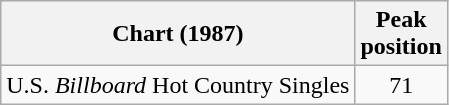<table class="wikitable sortable">
<tr>
<th align="left">Chart (1987)</th>
<th align="center">Peak<br>position</th>
</tr>
<tr>
<td align="left">U.S. <em>Billboard</em> Hot Country Singles</td>
<td align="center">71</td>
</tr>
</table>
